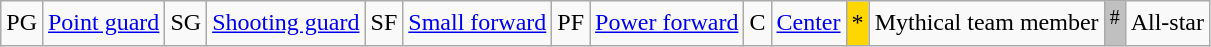<table class=wikitable>
<tr>
<td>PG</td>
<td><a href='#'>Point guard</a></td>
<td>SG</td>
<td><a href='#'>Shooting guard</a></td>
<td>SF</td>
<td><a href='#'>Small forward</a></td>
<td>PF</td>
<td><a href='#'>Power forward</a></td>
<td>C</td>
<td><a href='#'>Center</a></td>
<td bgcolor=gold>*</td>
<td>Mythical team member</td>
<td bgcolor=silver><sup>#</sup></td>
<td>All-star</td>
</tr>
</table>
